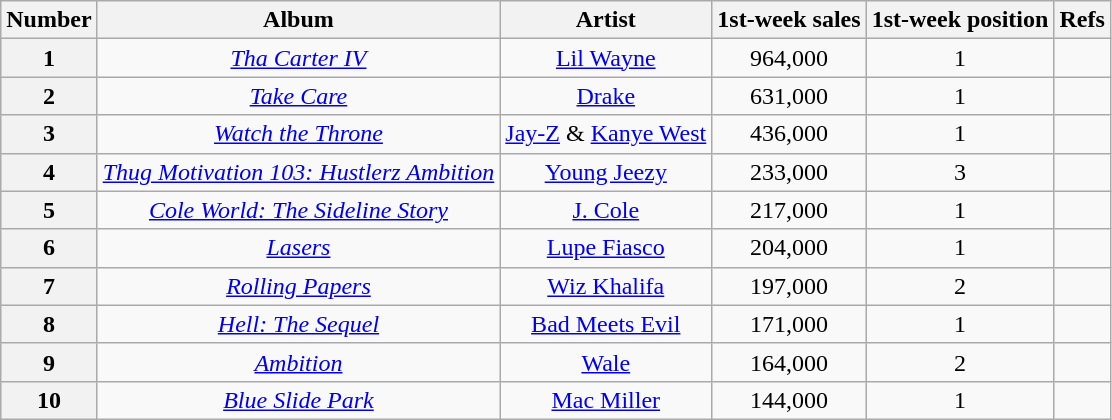<table class="wikitable sortable" style="text-align:center;">
<tr>
<th scope="col">Number</th>
<th scope="col">Album</th>
<th scope="col">Artist</th>
<th scope="col">1st-week sales</th>
<th scope="col">1st-week position</th>
<th scope="col">Refs</th>
</tr>
<tr>
<th scope="row">1</th>
<td><em><a href='#'>Tha Carter IV</a></em></td>
<td><a href='#'>Lil Wayne</a></td>
<td>964,000</td>
<td>1</td>
<td></td>
</tr>
<tr>
<th scope="row">2</th>
<td><em><a href='#'>Take Care</a></em></td>
<td><a href='#'>Drake</a></td>
<td>631,000</td>
<td>1</td>
<td></td>
</tr>
<tr>
<th scope="row">3</th>
<td><em><a href='#'>Watch the Throne</a></em></td>
<td><a href='#'>Jay-Z</a> & <a href='#'>Kanye West</a></td>
<td>436,000</td>
<td>1</td>
<td></td>
</tr>
<tr>
<th scope="row">4</th>
<td><em><a href='#'>Thug Motivation 103: Hustlerz Ambition</a></em></td>
<td><a href='#'>Young Jeezy</a></td>
<td>233,000</td>
<td>3</td>
<td></td>
</tr>
<tr>
<th scope="row">5</th>
<td><em><a href='#'>Cole World: The Sideline Story</a></em></td>
<td><a href='#'>J. Cole</a></td>
<td>217,000</td>
<td>1</td>
<td></td>
</tr>
<tr>
<th scope="row">6</th>
<td><em><a href='#'>Lasers</a></em></td>
<td><a href='#'>Lupe Fiasco</a></td>
<td>204,000</td>
<td>1</td>
<td></td>
</tr>
<tr>
<th scope="row">7</th>
<td><em><a href='#'>Rolling Papers</a></em></td>
<td><a href='#'>Wiz Khalifa</a></td>
<td>197,000</td>
<td>2</td>
<td></td>
</tr>
<tr>
<th scope="row">8</th>
<td><em><a href='#'>Hell: The Sequel</a></em></td>
<td><a href='#'>Bad Meets Evil</a></td>
<td>171,000</td>
<td>1</td>
<td></td>
</tr>
<tr>
<th scope="row">9</th>
<td><em><a href='#'>Ambition</a></em></td>
<td><a href='#'>Wale</a></td>
<td>164,000</td>
<td>2</td>
<td></td>
</tr>
<tr>
<th scope="row">10</th>
<td><em><a href='#'>Blue Slide Park</a></em></td>
<td><a href='#'>Mac Miller</a></td>
<td>144,000</td>
<td>1</td>
<td></td>
</tr>
</table>
